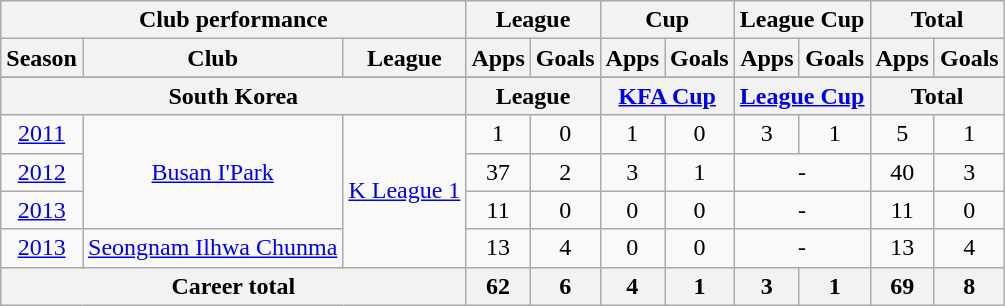<table class="wikitable" style="text-align:center">
<tr>
<th colspan=3>Club performance</th>
<th colspan=2>League</th>
<th colspan=2>Cup</th>
<th colspan=2>League Cup</th>
<th colspan=2>Total</th>
</tr>
<tr>
<th>Season</th>
<th>Club</th>
<th>League</th>
<th>Apps</th>
<th>Goals</th>
<th>Apps</th>
<th>Goals</th>
<th>Apps</th>
<th>Goals</th>
<th>Apps</th>
<th>Goals</th>
</tr>
<tr>
</tr>
<tr>
<th colspan=3>South Korea</th>
<th colspan=2>League</th>
<th colspan=2><a href='#'>KFA Cup</a></th>
<th colspan=2><a href='#'>League Cup</a></th>
<th colspan=2>Total</th>
</tr>
<tr>
<td><a href='#'>2011</a></td>
<td rowspan="3"><a href='#'>Busan I'Park</a></td>
<td rowspan="4"><a href='#'>K League 1</a></td>
<td>1</td>
<td>0</td>
<td>1</td>
<td>0</td>
<td>3</td>
<td>1</td>
<td>5</td>
<td>1</td>
</tr>
<tr>
<td><a href='#'>2012</a></td>
<td>37</td>
<td>2</td>
<td>3</td>
<td>1</td>
<td colspan="2">-</td>
<td>40</td>
<td>3</td>
</tr>
<tr>
<td><a href='#'>2013</a></td>
<td>11</td>
<td>0</td>
<td>0</td>
<td>0</td>
<td colspan="2">-</td>
<td>11</td>
<td>0</td>
</tr>
<tr>
<td><a href='#'>2013</a></td>
<td rowspan="1"><a href='#'>Seongnam Ilhwa Chunma</a></td>
<td>13</td>
<td>4</td>
<td>0</td>
<td>0</td>
<td colspan="2">-</td>
<td>13</td>
<td>4</td>
</tr>
<tr>
<th colspan=3>Career total</th>
<th>62</th>
<th>6</th>
<th>4</th>
<th>1</th>
<th>3</th>
<th>1</th>
<th>69</th>
<th>8</th>
</tr>
</table>
